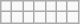<table class="wikitable">
<tr>
<td></td>
<td></td>
<td></td>
<td></td>
<td></td>
<td></td>
<td></td>
</tr>
<tr>
<td></td>
<td></td>
<td></td>
<td></td>
<td></td>
<td></td>
<td></td>
</tr>
</table>
